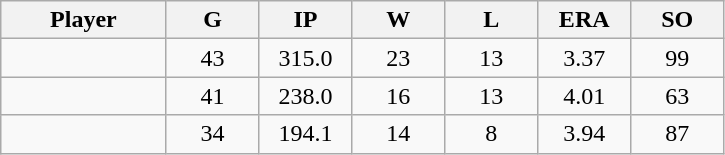<table class="wikitable sortable">
<tr>
<th bgcolor="#DDDDFF" width="16%">Player</th>
<th bgcolor="#DDDDFF" width="9%">G</th>
<th bgcolor="#DDDDFF" width="9%">IP</th>
<th bgcolor="#DDDDFF" width="9%">W</th>
<th bgcolor="#DDDDFF" width="9%">L</th>
<th bgcolor="#DDDDFF" width="9%">ERA</th>
<th bgcolor="#DDDDFF" width="9%">SO</th>
</tr>
<tr align="center">
<td></td>
<td>43</td>
<td>315.0</td>
<td>23</td>
<td>13</td>
<td>3.37</td>
<td>99</td>
</tr>
<tr align="center">
<td></td>
<td>41</td>
<td>238.0</td>
<td>16</td>
<td>13</td>
<td>4.01</td>
<td>63</td>
</tr>
<tr align="center">
<td></td>
<td>34</td>
<td>194.1</td>
<td>14</td>
<td>8</td>
<td>3.94</td>
<td>87</td>
</tr>
</table>
